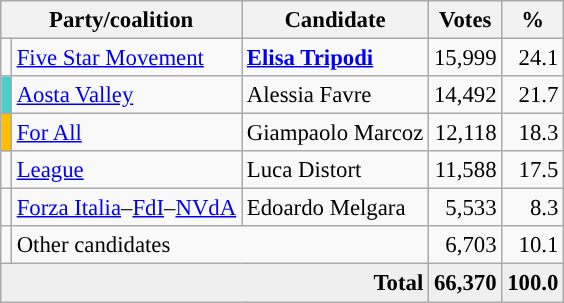<table class="wikitable" style="font-size:95%">
<tr>
<th colspan=2>Party/coalition</th>
<th>Candidate</th>
<th align=right>Votes</th>
<th align=right>%</th>
</tr>
<tr>
<td></td>
<td><a href='#'>Five Star Movement</a></td>
<td><strong><a href='#'>Elisa Tripodi</a></strong></td>
<td align=right>15,999</td>
<td align=right>24.1</td>
</tr>
<tr>
<td bgcolor="48D1CC"></td>
<td><a href='#'>Aosta Valley</a></td>
<td>Alessia Favre</td>
<td align=right>14,492</td>
<td align=right>21.7</td>
</tr>
<tr>
<td bgcolor="FFBF00"></td>
<td><a href='#'>For All</a></td>
<td>Giampaolo Marcoz</td>
<td align=right>12,118</td>
<td align=right>18.3</td>
</tr>
<tr>
<td></td>
<td><a href='#'>League</a></td>
<td>Luca Distort</td>
<td align=right>11,588</td>
<td align=right>17.5</td>
</tr>
<tr>
<td></td>
<td><a href='#'>Forza Italia</a>–<a href='#'>FdI</a>–<a href='#'>NVdA</a></td>
<td>Edoardo Melgara</td>
<td align=right>5,533</td>
<td align=right>8.3</td>
</tr>
<tr>
<td></td>
<td colspan=2>Other candidates</td>
<td align=right>6,703</td>
<td align=right>10.1</td>
</tr>
<tr bgcolor="EFEFEF">
<td colspan=3 align=right><strong>Total</strong></td>
<td align=right><strong>66,370</strong></td>
<td align=right><strong>100.0</strong></td>
</tr>
</table>
